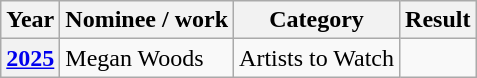<table class="wikitable plainrowheaders">
<tr>
<th>Year</th>
<th>Nominee / work</th>
<th>Category</th>
<th>Result</th>
</tr>
<tr>
<th scope="row"><a href='#'>2025</a></th>
<td>Megan Woods</td>
<td>Artists to Watch</td>
<td></td>
</tr>
</table>
